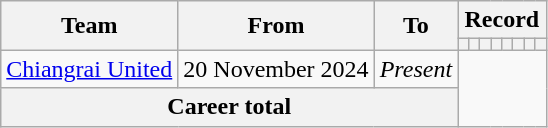<table class="wikitable" style="text-align: center">
<tr>
<th rowspan="2">Team</th>
<th rowspan="2">From</th>
<th rowspan="2">To</th>
<th colspan="8">Record</th>
</tr>
<tr>
<th></th>
<th></th>
<th></th>
<th></th>
<th></th>
<th></th>
<th></th>
<th></th>
</tr>
<tr>
<td align="left"> <a href='#'>Chiangrai United</a></td>
<td align=left>20 November 2024</td>
<td align=left><em>Present</em><br></td>
</tr>
<tr>
<th colspan="3"><strong>Career total</strong><br></th>
</tr>
</table>
